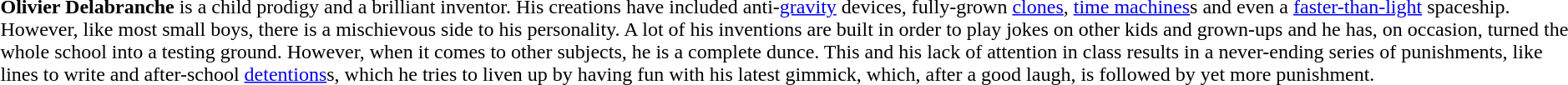<table border=0>
<tr>
<td><strong>Olivier Delabranche</strong> is a child prodigy and a brilliant inventor. His creations have included anti-<a href='#'>gravity</a> devices, fully-grown <a href='#'>clones</a>, <a href='#'>time machines</a>s and even a <a href='#'>faster-than-light</a> spaceship. However, like most small boys, there is a mischievous side to his personality. A lot of his inventions are built in order to play jokes on other kids and grown-ups and he has, on occasion, turned the whole school into a testing ground. However, when it comes to other subjects, he is a complete dunce. This and his lack of attention in class results in a never-ending series of punishments, like lines to write and after-school <a href='#'>detentions</a>s, which he tries to liven up by having fun with his latest gimmick, which, after a good laugh, is followed by yet more punishment.</td>
</tr>
</table>
